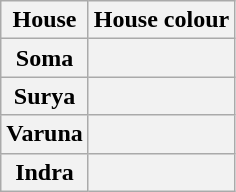<table class="wikitable">
<tr>
<th>House</th>
<th>House colour</th>
</tr>
<tr>
<th>Soma</th>
<th></th>
</tr>
<tr>
<th>Surya</th>
<th></th>
</tr>
<tr>
<th>Varuna</th>
<th></th>
</tr>
<tr>
<th>Indra</th>
<th></th>
</tr>
</table>
